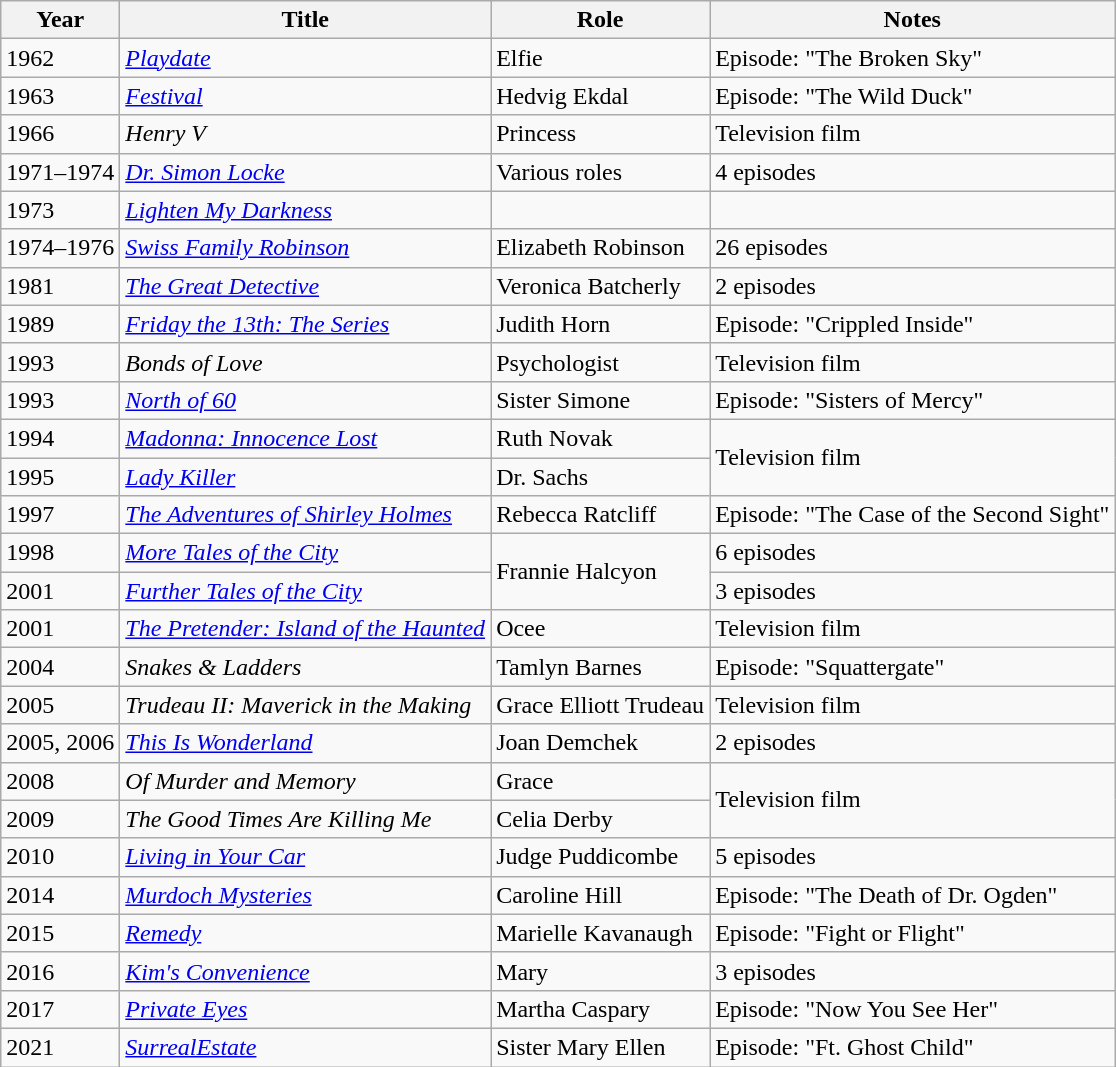<table class="wikitable sortable">
<tr>
<th>Year</th>
<th>Title</th>
<th>Role</th>
<th class="unsortable">Notes</th>
</tr>
<tr>
<td>1962</td>
<td><a href='#'><em>Playdate</em></a></td>
<td>Elfie</td>
<td>Episode: "The Broken Sky"</td>
</tr>
<tr>
<td>1963</td>
<td><a href='#'><em>Festival</em></a></td>
<td>Hedvig Ekdal</td>
<td>Episode: "The Wild Duck"</td>
</tr>
<tr>
<td>1966</td>
<td><em>Henry V</em></td>
<td>Princess</td>
<td>Television film</td>
</tr>
<tr>
<td>1971–1974</td>
<td><em><a href='#'>Dr. Simon Locke</a></em></td>
<td>Various roles</td>
<td>4 episodes</td>
</tr>
<tr>
<td>1973</td>
<td><em><a href='#'>Lighten My Darkness</a></em></td>
<td></td>
<td></td>
</tr>
<tr>
<td>1974–1976</td>
<td><a href='#'><em>Swiss Family Robinson</em></a></td>
<td>Elizabeth Robinson</td>
<td>26 episodes</td>
</tr>
<tr>
<td>1981</td>
<td data-sort-value="Great Detective, The"><em><a href='#'>The Great Detective</a></em></td>
<td>Veronica Batcherly</td>
<td>2 episodes</td>
</tr>
<tr>
<td>1989</td>
<td><em><a href='#'>Friday the 13th: The Series</a></em></td>
<td>Judith Horn</td>
<td>Episode: "Crippled Inside"</td>
</tr>
<tr>
<td>1993</td>
<td><em>Bonds of Love</em></td>
<td>Psychologist</td>
<td>Television film</td>
</tr>
<tr>
<td>1993</td>
<td><em><a href='#'>North of 60</a></em></td>
<td>Sister Simone</td>
<td>Episode: "Sisters of Mercy"</td>
</tr>
<tr>
<td>1994</td>
<td><em><a href='#'>Madonna: Innocence Lost</a></em></td>
<td>Ruth Novak</td>
<td rowspan="2">Television film</td>
</tr>
<tr>
<td>1995</td>
<td><a href='#'><em>Lady Killer</em></a></td>
<td>Dr. Sachs</td>
</tr>
<tr>
<td>1997</td>
<td data-sort-value="Adventures of Shirley Holmes, The"><em><a href='#'>The Adventures of Shirley Holmes</a></em></td>
<td>Rebecca Ratcliff</td>
<td>Episode: "The Case of the Second Sight"</td>
</tr>
<tr>
<td>1998</td>
<td><a href='#'><em>More Tales of the City</em></a></td>
<td rowspan="2">Frannie Halcyon</td>
<td>6 episodes</td>
</tr>
<tr>
<td>2001</td>
<td><a href='#'><em>Further Tales of the City</em></a></td>
<td>3 episodes</td>
</tr>
<tr>
<td>2001</td>
<td data-sort-value="Pretender: Island of the Haunted, The"><em><a href='#'>The Pretender: Island of the Haunted</a></em></td>
<td>Ocee</td>
<td>Television film</td>
</tr>
<tr>
<td>2004</td>
<td><em>Snakes & Ladders</em></td>
<td>Tamlyn Barnes</td>
<td>Episode: "Squattergate"</td>
</tr>
<tr>
<td>2005</td>
<td><em>Trudeau II: Maverick in the Making</em></td>
<td>Grace Elliott Trudeau</td>
<td>Television film</td>
</tr>
<tr>
<td>2005, 2006</td>
<td><em><a href='#'>This Is Wonderland</a></em></td>
<td>Joan Demchek</td>
<td>2 episodes</td>
</tr>
<tr>
<td>2008</td>
<td><em>Of Murder and Memory</em></td>
<td>Grace</td>
<td rowspan="2">Television film</td>
</tr>
<tr>
<td>2009</td>
<td data-sort-value="Good Times Are Killing Me, The"><em>The Good Times Are Killing Me</em></td>
<td>Celia Derby</td>
</tr>
<tr>
<td>2010</td>
<td><em><a href='#'>Living in Your Car</a></em></td>
<td>Judge Puddicombe</td>
<td>5 episodes</td>
</tr>
<tr>
<td>2014</td>
<td><em><a href='#'>Murdoch Mysteries</a></em></td>
<td>Caroline Hill</td>
<td>Episode: "The Death of Dr. Ogden"</td>
</tr>
<tr>
<td>2015</td>
<td><a href='#'><em>Remedy</em></a></td>
<td>Marielle Kavanaugh</td>
<td>Episode: "Fight or Flight"</td>
</tr>
<tr>
<td>2016</td>
<td><em><a href='#'>Kim's Convenience</a></em></td>
<td>Mary</td>
<td>3 episodes</td>
</tr>
<tr>
<td>2017</td>
<td><a href='#'><em>Private Eyes</em></a></td>
<td>Martha Caspary</td>
<td>Episode: "Now You See Her"</td>
</tr>
<tr>
<td>2021</td>
<td><em><a href='#'>SurrealEstate</a></em></td>
<td>Sister Mary Ellen</td>
<td>Episode: "Ft. Ghost Child"</td>
</tr>
</table>
